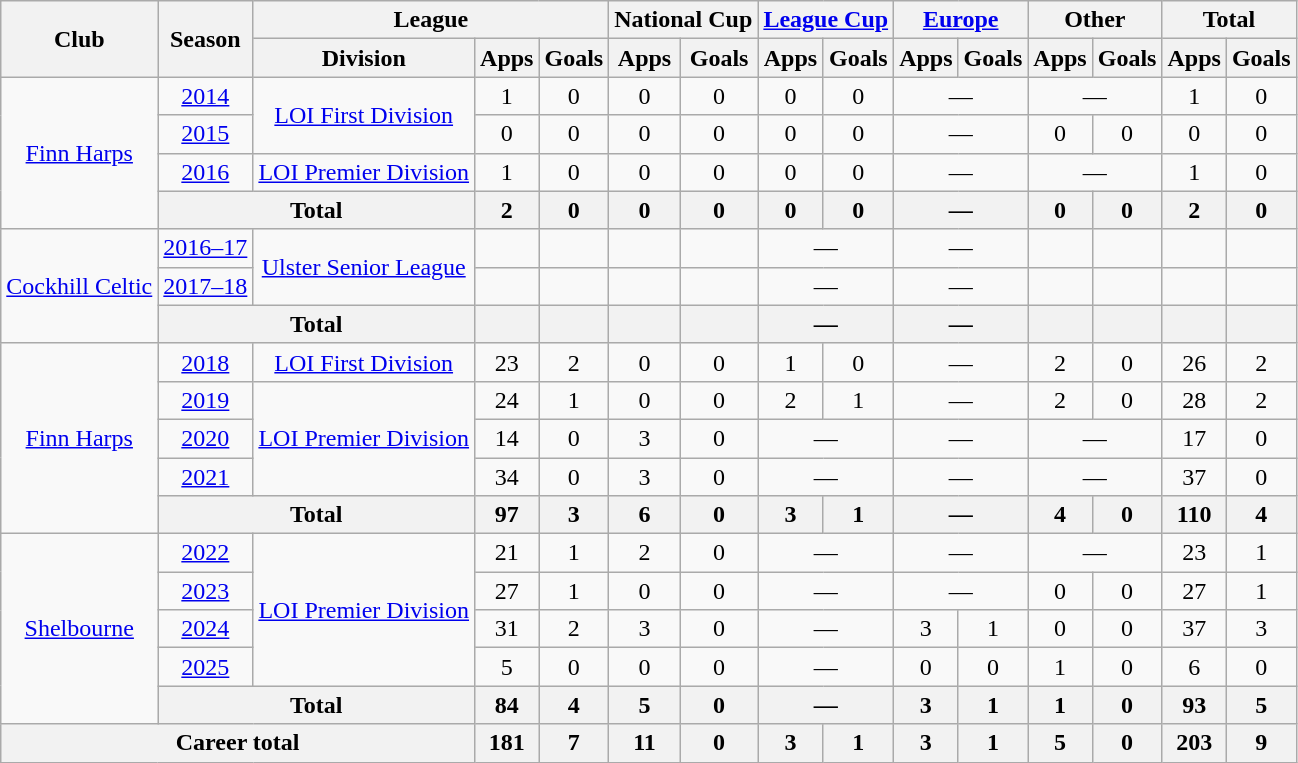<table class="wikitable" style="text-align: center">
<tr>
<th rowspan="2">Club</th>
<th rowspan="2">Season</th>
<th colspan="3">League</th>
<th colspan="2">National Cup</th>
<th colspan="2"><a href='#'>League Cup</a></th>
<th colspan="2"><a href='#'>Europe</a></th>
<th colspan="2">Other</th>
<th colspan="2">Total</th>
</tr>
<tr>
<th>Division</th>
<th>Apps</th>
<th>Goals</th>
<th>Apps</th>
<th>Goals</th>
<th>Apps</th>
<th>Goals</th>
<th>Apps</th>
<th>Goals</th>
<th>Apps</th>
<th>Goals</th>
<th>Apps</th>
<th>Goals</th>
</tr>
<tr>
<td rowspan="4"><a href='#'>Finn Harps</a></td>
<td><a href='#'>2014</a></td>
<td rowspan="2"><a href='#'>LOI First Division</a></td>
<td>1</td>
<td>0</td>
<td>0</td>
<td>0</td>
<td>0</td>
<td>0</td>
<td colspan="2">—</td>
<td colspan="2">—</td>
<td>1</td>
<td>0</td>
</tr>
<tr>
<td><a href='#'>2015</a></td>
<td>0</td>
<td>0</td>
<td>0</td>
<td>0</td>
<td>0</td>
<td>0</td>
<td colspan="2">—</td>
<td>0</td>
<td>0</td>
<td>0</td>
<td>0</td>
</tr>
<tr>
<td><a href='#'>2016</a></td>
<td><a href='#'>LOI Premier Division</a></td>
<td>1</td>
<td>0</td>
<td>0</td>
<td>0</td>
<td>0</td>
<td>0</td>
<td colspan="2">—</td>
<td colspan="2">—</td>
<td>1</td>
<td>0</td>
</tr>
<tr>
<th colspan="2">Total</th>
<th>2</th>
<th>0</th>
<th>0</th>
<th>0</th>
<th>0</th>
<th>0</th>
<th colspan="2">—</th>
<th>0</th>
<th>0</th>
<th>2</th>
<th>0</th>
</tr>
<tr>
<td rowspan="3"><a href='#'>Cockhill Celtic</a></td>
<td><a href='#'>2016–17</a></td>
<td rowspan="2"><a href='#'>Ulster Senior League</a></td>
<td></td>
<td></td>
<td></td>
<td></td>
<td colspan="2">—</td>
<td colspan="2">—</td>
<td></td>
<td></td>
<td></td>
<td></td>
</tr>
<tr>
<td><a href='#'>2017–18</a></td>
<td></td>
<td></td>
<td></td>
<td></td>
<td colspan="2">—</td>
<td colspan="2">—</td>
<td></td>
<td></td>
<td></td>
<td></td>
</tr>
<tr>
<th colspan="2">Total</th>
<th></th>
<th></th>
<th></th>
<th></th>
<th colspan="2">—</th>
<th colspan="2">—</th>
<th></th>
<th></th>
<th></th>
<th></th>
</tr>
<tr>
<td rowspan="5"><a href='#'>Finn Harps</a></td>
<td><a href='#'>2018</a></td>
<td><a href='#'>LOI First Division</a></td>
<td>23</td>
<td>2</td>
<td>0</td>
<td>0</td>
<td>1</td>
<td>0</td>
<td colspan="2">—</td>
<td>2</td>
<td>0</td>
<td>26</td>
<td>2</td>
</tr>
<tr>
<td><a href='#'>2019</a></td>
<td rowspan="3"><a href='#'>LOI Premier Division</a></td>
<td>24</td>
<td>1</td>
<td>0</td>
<td>0</td>
<td>2</td>
<td>1</td>
<td colspan="2">—</td>
<td>2</td>
<td>0</td>
<td>28</td>
<td>2</td>
</tr>
<tr>
<td><a href='#'>2020</a></td>
<td>14</td>
<td>0</td>
<td>3</td>
<td>0</td>
<td colspan="2">—</td>
<td colspan="2">—</td>
<td colspan="2">—</td>
<td>17</td>
<td>0</td>
</tr>
<tr>
<td><a href='#'>2021</a></td>
<td>34</td>
<td>0</td>
<td>3</td>
<td>0</td>
<td colspan="2">—</td>
<td colspan="2">—</td>
<td colspan="2">—</td>
<td>37</td>
<td>0</td>
</tr>
<tr>
<th colspan="2">Total</th>
<th>97</th>
<th>3</th>
<th>6</th>
<th>0</th>
<th>3</th>
<th>1</th>
<th colspan="2">—</th>
<th>4</th>
<th>0</th>
<th>110</th>
<th>4</th>
</tr>
<tr>
<td rowspan="5"><a href='#'>Shelbourne</a></td>
<td><a href='#'>2022</a></td>
<td rowspan="4"><a href='#'>LOI Premier Division</a></td>
<td>21</td>
<td>1</td>
<td>2</td>
<td>0</td>
<td colspan="2">—</td>
<td colspan="2">—</td>
<td colspan="2">—</td>
<td>23</td>
<td>1</td>
</tr>
<tr>
<td><a href='#'>2023</a></td>
<td>27</td>
<td>1</td>
<td>0</td>
<td>0</td>
<td colspan="2">—</td>
<td colspan="2">—</td>
<td>0</td>
<td>0</td>
<td>27</td>
<td>1</td>
</tr>
<tr>
<td><a href='#'>2024</a></td>
<td>31</td>
<td>2</td>
<td>3</td>
<td>0</td>
<td colspan="2">—</td>
<td>3</td>
<td>1</td>
<td>0</td>
<td>0</td>
<td>37</td>
<td>3</td>
</tr>
<tr>
<td><a href='#'>2025</a></td>
<td>5</td>
<td>0</td>
<td>0</td>
<td>0</td>
<td colspan="2">—</td>
<td>0</td>
<td>0</td>
<td>1</td>
<td>0</td>
<td>6</td>
<td>0</td>
</tr>
<tr>
<th colspan="2">Total</th>
<th>84</th>
<th>4</th>
<th>5</th>
<th>0</th>
<th colspan="2">—</th>
<th>3</th>
<th>1</th>
<th>1</th>
<th>0</th>
<th>93</th>
<th>5</th>
</tr>
<tr>
<th colspan="3">Career total</th>
<th>181</th>
<th>7</th>
<th>11</th>
<th>0</th>
<th>3</th>
<th>1</th>
<th>3</th>
<th>1</th>
<th>5</th>
<th>0</th>
<th>203</th>
<th>9</th>
</tr>
</table>
